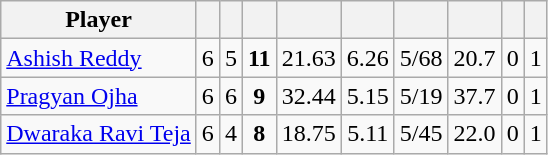<table class="wikitable sortable" style="text-align: center;">
<tr>
<th class="unsortable">Player</th>
<th></th>
<th></th>
<th></th>
<th></th>
<th></th>
<th></th>
<th></th>
<th></th>
<th></th>
</tr>
<tr>
<td style="text-align:left"><a href='#'>Ashish Reddy</a></td>
<td style="text-align:left">6</td>
<td>5</td>
<td><strong>11</strong></td>
<td>21.63</td>
<td>6.26</td>
<td>5/68</td>
<td>20.7</td>
<td>0</td>
<td>1</td>
</tr>
<tr>
<td style="text-align:left"><a href='#'>Pragyan Ojha</a></td>
<td style="text-align:left">6</td>
<td>6</td>
<td><strong>9</strong></td>
<td>32.44</td>
<td>5.15</td>
<td>5/19</td>
<td>37.7</td>
<td>0</td>
<td>1</td>
</tr>
<tr>
<td style="text-align:left"><a href='#'>Dwaraka Ravi Teja</a></td>
<td style="text-align:left">6</td>
<td>4</td>
<td><strong>8</strong></td>
<td>18.75</td>
<td>5.11</td>
<td>5/45</td>
<td>22.0</td>
<td>0</td>
<td>1</td>
</tr>
</table>
